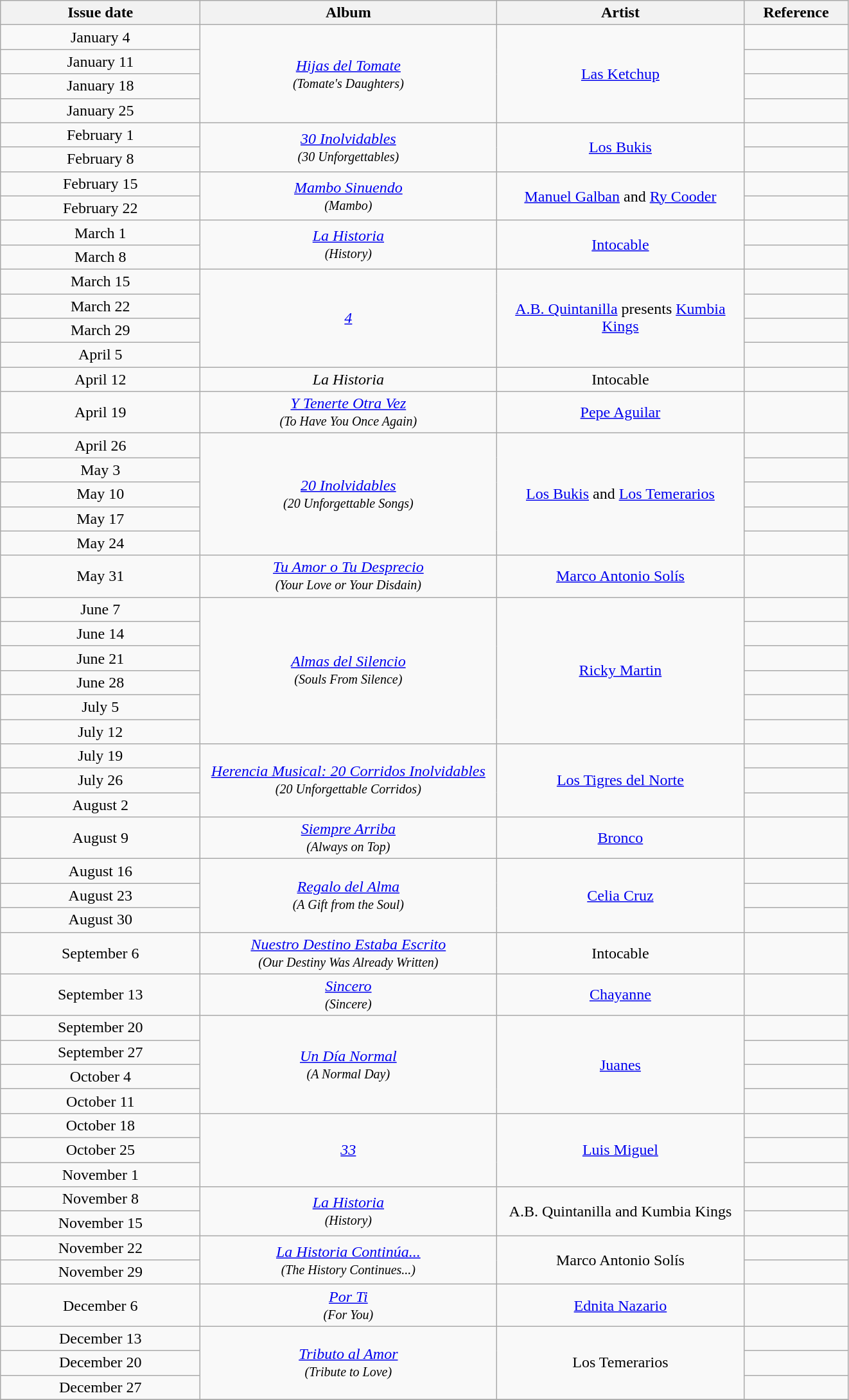<table class="wikitable" style="text-align: center">
<tr>
<th width="200"><strong>Issue date</strong></th>
<th width="300"><strong>Album</strong></th>
<th width="250"><strong>Artist</strong></th>
<th width="100" class="unsortable"><strong>Reference</strong></th>
</tr>
<tr>
<td>January 4</td>
<td rowspan="4"><em><a href='#'>Hijas del Tomate</a></em><br><small><em>(Tomate's Daughters)</em></small></td>
<td rowspan="4"><a href='#'>Las Ketchup</a></td>
<td></td>
</tr>
<tr>
<td>January 11</td>
<td></td>
</tr>
<tr>
<td>January 18</td>
<td></td>
</tr>
<tr>
<td>January 25</td>
<td></td>
</tr>
<tr>
<td>February 1</td>
<td rowspan="2"><em><a href='#'>30 Inolvidables</a></em> <br><small><em>(30 Unforgettables)</em></small></td>
<td rowspan="2"><a href='#'>Los Bukis</a></td>
<td></td>
</tr>
<tr>
<td>February 8</td>
<td></td>
</tr>
<tr>
<td>February 15</td>
<td rowspan="2"><em><a href='#'>Mambo Sinuendo</a></em> <br><small><em>(Mambo)</em></small></td>
<td rowspan="2"><a href='#'>Manuel Galban</a> and <a href='#'>Ry Cooder</a></td>
<td></td>
</tr>
<tr>
<td>February 22</td>
<td></td>
</tr>
<tr>
<td>March 1</td>
<td rowspan="2"><em><a href='#'>La Historia</a></em> <br><small><em>(History)</em></small></td>
<td rowspan="2"><a href='#'>Intocable</a></td>
<td></td>
</tr>
<tr>
<td>March 8</td>
<td></td>
</tr>
<tr>
<td>March 15</td>
<td rowspan="4"><em><a href='#'>4</a></em></td>
<td rowspan="4"><a href='#'>A.B. Quintanilla</a> presents <a href='#'>Kumbia Kings</a></td>
<td></td>
</tr>
<tr>
<td>March 22</td>
<td></td>
</tr>
<tr>
<td>March 29</td>
<td></td>
</tr>
<tr>
<td>April 5</td>
<td></td>
</tr>
<tr>
<td>April 12</td>
<td><em>La Historia</em></td>
<td>Intocable</td>
<td></td>
</tr>
<tr>
<td>April 19</td>
<td><em><a href='#'>Y Tenerte Otra Vez</a></em><br><small><em>(To Have You Once Again)</em></small></td>
<td><a href='#'>Pepe Aguilar</a></td>
<td></td>
</tr>
<tr>
<td>April 26</td>
<td rowspan="5"><em><a href='#'>20 Inolvidables</a></em><br><small><em>(20 Unforgettable Songs)</em></small></td>
<td rowspan="5"><a href='#'>Los Bukis</a> and <a href='#'>Los Temerarios</a></td>
<td></td>
</tr>
<tr>
<td>May 3</td>
<td></td>
</tr>
<tr>
<td>May 10</td>
<td></td>
</tr>
<tr>
<td>May 17</td>
<td></td>
</tr>
<tr>
<td>May 24</td>
<td></td>
</tr>
<tr>
<td>May 31</td>
<td><em><a href='#'>Tu Amor o Tu Desprecio</a></em><br><small><em>(Your Love or Your Disdain)</em></small></td>
<td><a href='#'>Marco Antonio Solís</a></td>
<td></td>
</tr>
<tr>
<td>June 7</td>
<td rowspan="6"><em><a href='#'>Almas del Silencio</a></em><br><small><em>(Souls From Silence)</em></small></td>
<td rowspan="6"><a href='#'>Ricky Martin</a></td>
<td></td>
</tr>
<tr>
<td>June 14</td>
<td></td>
</tr>
<tr>
<td>June 21</td>
<td></td>
</tr>
<tr>
<td>June 28</td>
<td></td>
</tr>
<tr>
<td>July 5</td>
<td></td>
</tr>
<tr>
<td>July 12</td>
<td></td>
</tr>
<tr>
<td>July 19</td>
<td rowspan="3"><em><a href='#'>Herencia Musical: 20 Corridos Inolvidables</a></em><br><small><em>(20 Unforgettable Corridos)</em></small></td>
<td rowspan="3"><a href='#'>Los Tigres del Norte</a></td>
<td></td>
</tr>
<tr>
<td>July 26</td>
<td></td>
</tr>
<tr>
<td>August 2</td>
<td></td>
</tr>
<tr>
<td>August 9</td>
<td><em><a href='#'>Siempre Arriba</a></em> <br><small><em>(Always on Top)</em></small></td>
<td><a href='#'>Bronco</a></td>
<td></td>
</tr>
<tr>
<td>August 16</td>
<td rowspan="3"><em><a href='#'>Regalo del Alma</a></em> <br><small><em>(A Gift from the Soul)</em></small></td>
<td rowspan="3"><a href='#'>Celia Cruz</a></td>
<td></td>
</tr>
<tr>
<td>August 23</td>
<td></td>
</tr>
<tr>
<td>August 30</td>
<td></td>
</tr>
<tr>
<td>September 6</td>
<td><em><a href='#'>Nuestro Destino Estaba Escrito</a></em> <br><small><em>(Our Destiny Was Already Written)</em></small></td>
<td>Intocable</td>
<td></td>
</tr>
<tr>
<td>September 13</td>
<td><em><a href='#'>Sincero</a></em> <br><small><em>(Sincere)</em></small></td>
<td><a href='#'>Chayanne</a></td>
<td></td>
</tr>
<tr>
<td>September 20</td>
<td rowspan="4"><em><a href='#'>Un Día Normal</a></em><br><small><em>(A Normal Day)</em></small></td>
<td rowspan="4"><a href='#'>Juanes</a></td>
<td></td>
</tr>
<tr>
<td>September 27</td>
<td></td>
</tr>
<tr>
<td>October 4</td>
<td></td>
</tr>
<tr>
<td>October 11</td>
<td></td>
</tr>
<tr>
<td>October 18</td>
<td rowspan="3"><em><a href='#'>33</a></em></td>
<td rowspan="3"><a href='#'>Luis Miguel</a></td>
<td></td>
</tr>
<tr>
<td>October 25</td>
<td></td>
</tr>
<tr>
<td>November 1</td>
<td></td>
</tr>
<tr>
<td>November 8</td>
<td rowspan="2"><em><a href='#'>La Historia</a></em> <br><small><em>(History)</em></small></td>
<td rowspan="2">A.B. Quintanilla and Kumbia Kings</td>
<td></td>
</tr>
<tr>
<td>November 15</td>
<td></td>
</tr>
<tr>
<td>November 22</td>
<td rowspan="2"><em><a href='#'>La Historia Continúa...</a></em> <br><small><em>(The History Continues...)</em></small></td>
<td rowspan="2">Marco Antonio Solís</td>
<td></td>
</tr>
<tr>
<td>November 29</td>
<td></td>
</tr>
<tr>
<td>December 6</td>
<td><em><a href='#'>Por Ti</a></em> <br><small><em>(For You)</em></small></td>
<td><a href='#'>Ednita Nazario</a></td>
<td></td>
</tr>
<tr>
<td>December 13</td>
<td rowspan="3"><em><a href='#'>Tributo al Amor</a></em> <br><small><em>(Tribute to Love)</em></small></td>
<td rowspan="3">Los Temerarios</td>
<td></td>
</tr>
<tr>
<td>December 20</td>
<td></td>
</tr>
<tr>
<td>December 27</td>
<td></td>
</tr>
<tr>
</tr>
</table>
